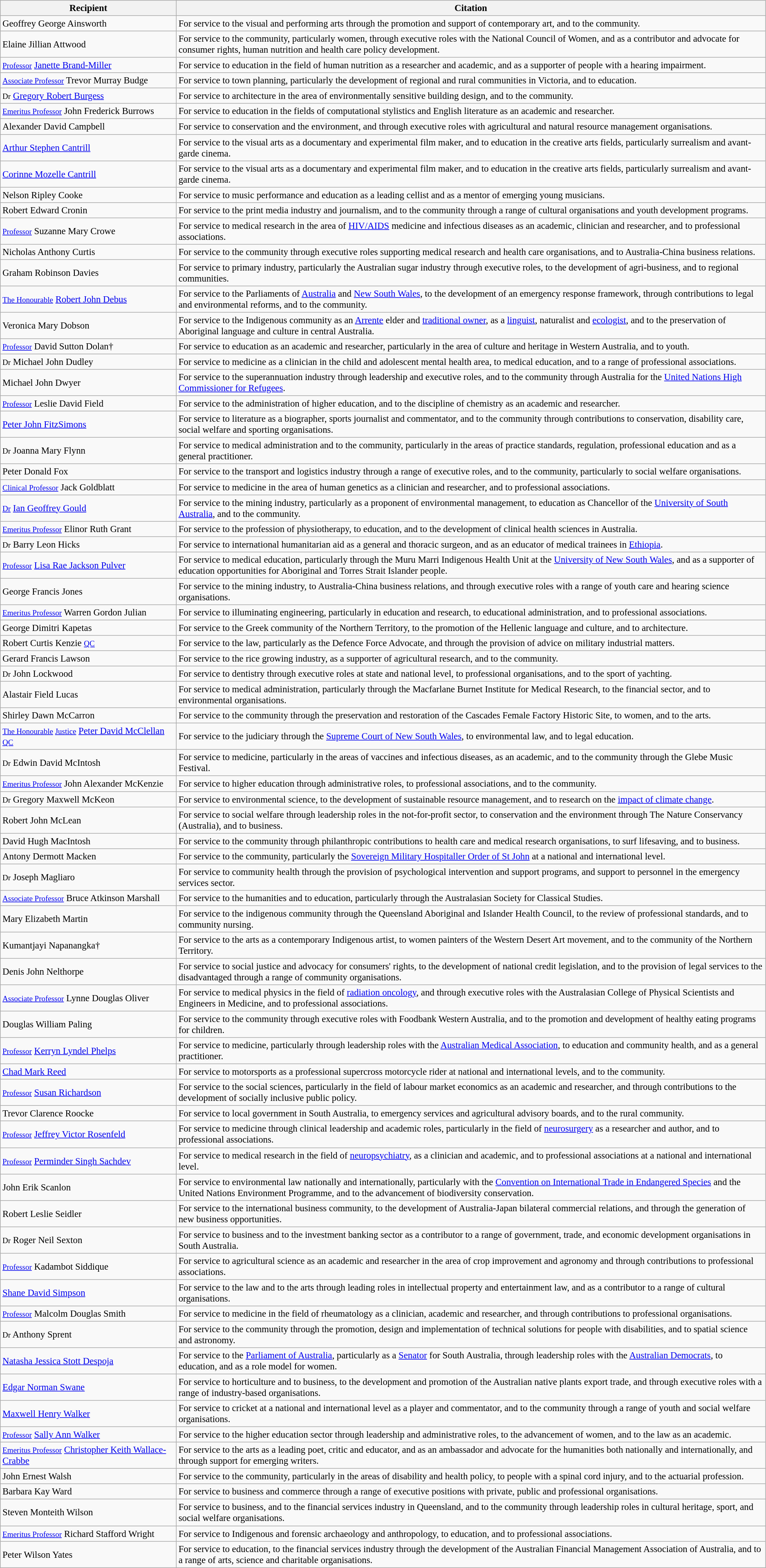<table class="wikitable" style="font-size:95%;">
<tr>
<th scope="col" width="280">Recipient</th>
<th>Citation</th>
</tr>
<tr>
<td>Geoffrey George Ainsworth</td>
<td>For service to the visual and performing arts through the promotion and support of contemporary art, and to the community.</td>
</tr>
<tr>
<td>Elaine Jillian Attwood</td>
<td>For service to the community, particularly women, through executive roles with the National Council of Women, and as a contributor and advocate for consumer rights, human nutrition and health care policy development.</td>
</tr>
<tr>
<td><small><a href='#'>Professor</a></small> <a href='#'>Janette Brand-Miller</a></td>
<td>For service to education in the field of human nutrition as a researcher and academic, and as a supporter of people with a hearing impairment.</td>
</tr>
<tr>
<td><small><a href='#'>Associate Professor</a></small> Trevor Murray Budge</td>
<td>For service to town planning, particularly the development of regional and rural communities in Victoria, and to education.</td>
</tr>
<tr>
<td><small>Dr</small> <a href='#'>Gregory Robert Burgess</a></td>
<td>For service to architecture in the area of environmentally sensitive building design, and to the community.</td>
</tr>
<tr>
<td><small><a href='#'>Emeritus Professor</a></small> John Frederick Burrows</td>
<td>For service to education in the fields of computational stylistics and English literature as an academic and researcher.</td>
</tr>
<tr>
<td>Alexander David Campbell</td>
<td>For service to conservation and the environment, and through executive roles with agricultural and natural resource management organisations.</td>
</tr>
<tr>
<td><a href='#'>Arthur Stephen Cantrill</a></td>
<td>For service to the visual arts as a documentary and experimental film maker, and to education in the creative arts fields, particularly surrealism and avant-garde cinema.</td>
</tr>
<tr>
<td><a href='#'>Corinne Mozelle Cantrill</a></td>
<td>For service to the visual arts as a documentary and experimental film maker, and to education in the creative arts fields, particularly surrealism and avant-garde cinema.</td>
</tr>
<tr>
<td>Nelson Ripley Cooke</td>
<td>For service to music performance and education as a leading cellist and as a mentor of emerging young musicians.</td>
</tr>
<tr>
<td>Robert Edward Cronin</td>
<td>For service to the print media industry and journalism, and to the community through a range of cultural organisations and youth development programs.</td>
</tr>
<tr>
<td><small><a href='#'>Professor</a></small> Suzanne Mary Crowe</td>
<td>For service to medical research in the area of <a href='#'>HIV/AIDS</a> medicine and infectious diseases as an academic, clinician and researcher, and to professional associations.</td>
</tr>
<tr>
<td>Nicholas Anthony Curtis</td>
<td>For service to the community through executive roles supporting medical research and health care organisations, and to Australia-China business relations.</td>
</tr>
<tr>
<td>Graham Robinson Davies</td>
<td>For service to primary industry, particularly the Australian sugar industry through executive roles, to the development of agri-business, and to regional communities.</td>
</tr>
<tr>
<td><small><a href='#'>The Honourable</a></small> <a href='#'>Robert John Debus</a></td>
<td>For service to the Parliaments of <a href='#'>Australia</a> and <a href='#'>New South Wales</a>, to the development of an emergency response framework, through contributions to legal and environmental reforms, and to the community.</td>
</tr>
<tr>
<td>Veronica Mary Dobson</td>
<td>For service to the Indigenous community as an <a href='#'>Arrente</a> elder and <a href='#'>traditional owner</a>, as a <a href='#'>linguist</a>, naturalist and <a href='#'>ecologist</a>, and to the preservation of Aboriginal language and culture in central Australia.</td>
</tr>
<tr>
<td><small><a href='#'>Professor</a></small> David Sutton Dolan†</td>
<td>For service to education as an academic and researcher, particularly in the area of culture and heritage in Western Australia, and to youth.</td>
</tr>
<tr>
<td><small>Dr</small> Michael John Dudley</td>
<td>For service to medicine as a clinician in the child and adolescent mental health area, to medical education, and to a range of professional associations.</td>
</tr>
<tr>
<td>Michael John Dwyer</td>
<td>For service to the superannuation industry through leadership and executive roles, and to the community through Australia for the <a href='#'>United Nations High Commissioner for Refugees</a>.</td>
</tr>
<tr>
<td><small><a href='#'>Professor</a></small> Leslie David Field</td>
<td>For service to the administration of higher education, and to the discipline of chemistry as an academic and researcher.</td>
</tr>
<tr>
<td><a href='#'>Peter John FitzSimons</a></td>
<td>For service to literature as a biographer, sports journalist and commentator, and to the community through contributions to conservation, disability care, social welfare and sporting organisations.</td>
</tr>
<tr>
<td><small>Dr</small> Joanna Mary Flynn</td>
<td>For service to medical administration and to the community, particularly in the areas of practice standards, regulation, professional education and as a general practitioner.</td>
</tr>
<tr>
<td>Peter Donald Fox</td>
<td>For service to the transport and logistics industry through a range of executive roles, and to the community, particularly to social welfare organisations.</td>
</tr>
<tr>
<td><small><a href='#'>Clinical Professor</a></small> Jack Goldblatt</td>
<td>For service to medicine in the area of human genetics as a clinician and researcher, and to professional associations.</td>
</tr>
<tr>
<td><small><a href='#'>Dr</a></small> <a href='#'>Ian Geoffrey Gould</a></td>
<td>For service to the mining industry, particularly as a proponent of environmental management, to education as Chancellor of the <a href='#'>University of South Australia</a>, and to the community.</td>
</tr>
<tr>
<td><small><a href='#'>Emeritus Professor</a></small> Elinor Ruth Grant</td>
<td>For service to the profession of physiotherapy, to education, and to the development of clinical health sciences in Australia.</td>
</tr>
<tr>
<td><small>Dr</small> Barry Leon Hicks</td>
<td>For service to international humanitarian aid as a general and thoracic surgeon, and as an educator of medical trainees in <a href='#'>Ethiopia</a>.</td>
</tr>
<tr>
<td><small><a href='#'>Professor</a></small> <a href='#'>Lisa Rae Jackson Pulver</a></td>
<td>For service to medical education, particularly through the Muru Marri Indigenous Health Unit at the <a href='#'>University of New South Wales</a>, and as a supporter of education opportunities for Aboriginal and Torres Strait Islander people.</td>
</tr>
<tr>
<td>George Francis Jones</td>
<td>For service to the mining industry, to Australia-China business relations, and through executive roles with a range of youth care and hearing science organisations.</td>
</tr>
<tr>
<td><small><a href='#'>Emeritus Professor</a></small> Warren Gordon Julian</td>
<td>For service to illuminating engineering, particularly in education and research, to educational administration, and to professional associations.</td>
</tr>
<tr>
<td>George Dimitri Kapetas</td>
<td>For service to the Greek community of the Northern Territory, to the promotion of the Hellenic language and culture, and to architecture.</td>
</tr>
<tr>
<td>Robert Curtis Kenzie <small><a href='#'>QC</a></small></td>
<td>For service to the law, particularly as the Defence Force Advocate, and through the provision of advice on military industrial matters.</td>
</tr>
<tr>
<td>Gerard Francis Lawson</td>
<td>For service to the rice growing industry, as a supporter of agricultural research, and to the community.</td>
</tr>
<tr>
<td><small>Dr</small> John Lockwood</td>
<td>For service to dentistry through executive roles at state and national level, to professional organisations, and to the sport of yachting.</td>
</tr>
<tr>
<td>Alastair Field Lucas</td>
<td>For service to medical administration, particularly through the Macfarlane Burnet Institute for Medical Research, to the financial sector, and to environmental organisations.</td>
</tr>
<tr>
<td>Shirley Dawn McCarron</td>
<td>For service to the community through the preservation and restoration of the Cascades Female Factory Historic Site, to women, and to the arts.</td>
</tr>
<tr>
<td><small><a href='#'>The Honourable</a> <a href='#'>Justice</a></small> <a href='#'>Peter David McClellan</a> <small><a href='#'>QC</a></small></td>
<td>For service to the judiciary through the <a href='#'>Supreme Court of New South Wales</a>, to environmental law, and to legal education.</td>
</tr>
<tr>
<td><small>Dr</small> Edwin David McIntosh</td>
<td>For service to medicine, particularly in the areas of vaccines and infectious diseases, as an academic, and to the community through the Glebe Music Festival.</td>
</tr>
<tr>
<td><small><a href='#'>Emeritus Professor</a></small> John Alexander McKenzie</td>
<td>For service to higher education through administrative roles, to professional associations, and to the community.</td>
</tr>
<tr>
<td><small>Dr</small> Gregory Maxwell McKeon</td>
<td>For service to environmental science, to the development of sustainable resource management, and to research on the <a href='#'>impact of climate change</a>.</td>
</tr>
<tr>
<td>Robert John McLean</td>
<td>For service to social welfare through leadership roles in the not-for-profit sector, to conservation and the environment through The Nature Conservancy (Australia), and to business.</td>
</tr>
<tr>
<td>David Hugh MacIntosh</td>
<td>For service to the community through philanthropic contributions to health care and medical research organisations, to surf lifesaving, and to business.</td>
</tr>
<tr>
<td>Antony Dermott Macken</td>
<td>For service to the community, particularly the <a href='#'>Sovereign Military Hospitaller Order of St John</a> at a national and international level.</td>
</tr>
<tr>
<td><small>Dr</small> Joseph Magliaro</td>
<td>For service to community health through the provision of psychological intervention and support programs, and support to personnel in the emergency services sector.</td>
</tr>
<tr>
<td><small><a href='#'>Associate Professor</a></small> Bruce Atkinson Marshall</td>
<td>For service to the humanities and to education, particularly through the Australasian Society for Classical Studies.</td>
</tr>
<tr>
<td>Mary Elizabeth Martin</td>
<td>For service to the indigenous community through the Queensland Aboriginal and Islander Health Council, to the review of professional standards, and to community nursing.</td>
</tr>
<tr>
<td>Kumantjayi Napanangka†</td>
<td>For service to the arts as a contemporary Indigenous artist, to women painters of the Western Desert Art movement, and to the community of the Northern Territory.</td>
</tr>
<tr>
<td>Denis John Nelthorpe</td>
<td>For service to social justice and advocacy for consumers' rights, to the development of national credit legislation, and to the provision of legal services to the disadvantaged through a range of community organisations.</td>
</tr>
<tr>
<td><small><a href='#'>Associate Professor</a></small> Lynne Douglas Oliver</td>
<td>For service to medical physics in the field of <a href='#'>radiation oncology</a>, and through executive roles with the Australasian College of Physical Scientists and Engineers in Medicine, and to professional associations.</td>
</tr>
<tr>
<td>Douglas William Paling</td>
<td>For service to the community through executive roles with Foodbank Western Australia, and to the promotion and development of healthy eating programs for children.</td>
</tr>
<tr>
<td><small><a href='#'>Professor</a></small> <a href='#'>Kerryn Lyndel Phelps</a></td>
<td>For service to medicine, particularly through leadership roles with the <a href='#'>Australian Medical Association</a>, to education and community health, and as a general practitioner.</td>
</tr>
<tr>
<td><a href='#'>Chad Mark Reed</a></td>
<td>For service to motorsports as a professional supercross motorcycle rider at national and international levels, and to the community.</td>
</tr>
<tr>
<td><small><a href='#'>Professor</a></small> <a href='#'>Susan Richardson</a></td>
<td>For service to the social sciences, particularly in the field of labour market economics as an academic and researcher, and through contributions to the development of socially inclusive public policy.</td>
</tr>
<tr>
<td>Trevor Clarence Roocke</td>
<td>For service to local government in South Australia, to emergency services and agricultural advisory boards, and to the rural community.</td>
</tr>
<tr>
<td><small><a href='#'>Professor</a></small> <a href='#'>Jeffrey Victor Rosenfeld</a></td>
<td>For service to medicine through clinical leadership and academic roles, particularly in the field of <a href='#'>neurosurgery</a> as a researcher and author, and to professional associations.</td>
</tr>
<tr>
<td><small><a href='#'>Professor</a></small> <a href='#'>Perminder Singh Sachdev</a></td>
<td>For service to medical research in the field of <a href='#'>neuropsychiatry</a>, as a clinician and academic, and to professional associations at a national and international level.</td>
</tr>
<tr>
<td>John Erik Scanlon</td>
<td>For service to environmental law nationally and internationally, particularly with the <a href='#'>Convention on International Trade in Endangered Species</a> and the United Nations Environment Programme, and to the advancement of biodiversity conservation.</td>
</tr>
<tr>
<td>Robert Leslie Seidler</td>
<td>For service to the international business community, to the development of Australia-Japan bilateral commercial relations, and through the generation of new business opportunities.</td>
</tr>
<tr>
<td><small>Dr</small> Roger Neil Sexton</td>
<td>For service to business and to the investment banking sector as a contributor to a range of government, trade, and economic development organisations in South Australia.</td>
</tr>
<tr>
<td><small><a href='#'>Professor</a></small> Kadambot Siddique</td>
<td>For service to agricultural science as an academic and researcher in the area of crop improvement and agronomy and through contributions to professional associations.</td>
</tr>
<tr>
<td><a href='#'>Shane David Simpson</a></td>
<td>For service to the law and to the arts through leading roles in intellectual property and entertainment law, and as a contributor to a range of cultural organisations.</td>
</tr>
<tr>
<td><small><a href='#'>Professor</a></small> Malcolm Douglas Smith</td>
<td>For service to medicine in the field of rheumatology as a clinician, academic and researcher, and through contributions to professional organisations.</td>
</tr>
<tr>
<td><small>Dr</small> Anthony Sprent</td>
<td>For service to the community through the promotion, design and implementation of technical solutions for people with disabilities, and to spatial science and astronomy.</td>
</tr>
<tr>
<td><a href='#'>Natasha Jessica Stott Despoja</a></td>
<td>For service to the <a href='#'>Parliament of Australia</a>, particularly as a <a href='#'>Senator</a> for South Australia, through leadership roles with the <a href='#'>Australian Democrats</a>, to education, and as a role model for women.</td>
</tr>
<tr>
<td><a href='#'>Edgar Norman Swane</a></td>
<td>For service to horticulture and to business, to the development and promotion of the Australian native plants export trade, and through executive roles with a range of industry-based organisations.</td>
</tr>
<tr>
<td><a href='#'>Maxwell Henry Walker</a></td>
<td>For service to cricket at a national and international level as a player and commentator, and to the community through a range of youth and social welfare organisations.</td>
</tr>
<tr>
<td><small><a href='#'>Professor</a></small> <a href='#'>Sally Ann Walker</a></td>
<td>For service to the higher education sector through leadership and administrative roles, to the advancement of women, and to the law as an academic.</td>
</tr>
<tr>
<td><small><a href='#'>Emeritus Professor</a></small> <a href='#'>Christopher Keith Wallace-Crabbe</a></td>
<td>For service to the arts as a leading poet, critic and educator, and as an ambassador and advocate for the humanities both nationally and internationally, and through support for emerging writers.</td>
</tr>
<tr>
<td>John Ernest Walsh</td>
<td>For service to the community, particularly in the areas of disability and health policy, to people with a spinal cord injury, and to the actuarial profession.</td>
</tr>
<tr>
<td>Barbara Kay Ward</td>
<td>For service to business and commerce through a range of executive positions with private, public and professional organisations.</td>
</tr>
<tr>
<td>Steven Monteith Wilson</td>
<td>For service to business, and to the financial services industry in Queensland, and to the community through leadership roles in cultural heritage, sport, and social welfare organisations.</td>
</tr>
<tr>
<td><small><a href='#'>Emeritus Professor</a></small> Richard Stafford Wright</td>
<td>For service to Indigenous and forensic archaeology and anthropology, to education, and to professional associations.</td>
</tr>
<tr>
<td>Peter Wilson Yates</td>
<td>For service to education, to the financial services industry through the development of the Australian Financial Management Association of Australia, and to a range of arts, science and charitable organisations.</td>
</tr>
</table>
